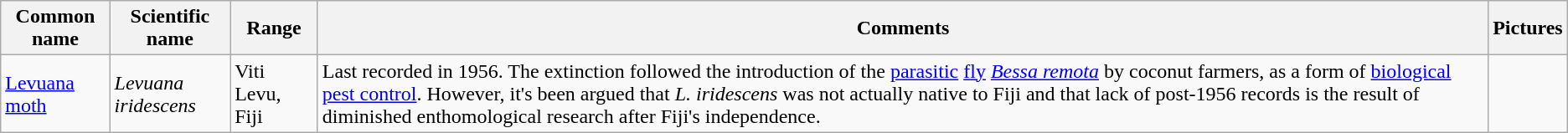<table class="wikitable sortable">
<tr>
<th>Common name</th>
<th>Scientific name</th>
<th>Range</th>
<th class="unsortable">Comments</th>
<th class="unsortable">Pictures</th>
</tr>
<tr>
<td><a href='#'>Levuana moth</a></td>
<td><em>Levuana iridescens</em></td>
<td>Viti Levu, Fiji</td>
<td>Last recorded in 1956. The extinction followed the introduction of the <a href='#'>parasitic</a> <a href='#'>fly</a> <em><a href='#'>Bessa remota</a></em> by coconut farmers, as a form of <a href='#'>biological pest control</a>. However, it's been argued that <em>L. iridescens</em> was not actually native to Fiji and that lack of post-1956 records is the result of diminished enthomological research after Fiji's independence.</td>
<td></td>
</tr>
</table>
